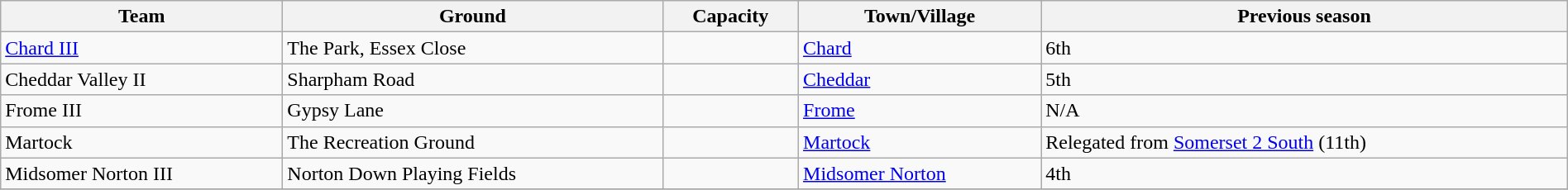<table class="wikitable sortable" width=100%>
<tr>
<th>Team</th>
<th>Ground</th>
<th>Capacity</th>
<th>Town/Village</th>
<th>Previous season</th>
</tr>
<tr>
<td><a href='#'>Chard III</a></td>
<td>The Park, Essex Close</td>
<td></td>
<td><a href='#'>Chard</a></td>
<td>6th</td>
</tr>
<tr>
<td>Cheddar Valley II</td>
<td>Sharpham Road</td>
<td></td>
<td><a href='#'>Cheddar</a></td>
<td>5th</td>
</tr>
<tr>
<td>Frome III</td>
<td>Gypsy Lane</td>
<td></td>
<td><a href='#'>Frome</a></td>
<td>N/A</td>
</tr>
<tr>
<td>Martock</td>
<td>The Recreation Ground</td>
<td></td>
<td><a href='#'>Martock</a></td>
<td>Relegated from <a href='#'>Somerset 2 South</a> (11th)</td>
</tr>
<tr>
<td>Midsomer Norton III</td>
<td>Norton Down Playing Fields</td>
<td></td>
<td><a href='#'>Midsomer Norton</a></td>
<td>4th</td>
</tr>
<tr>
</tr>
</table>
